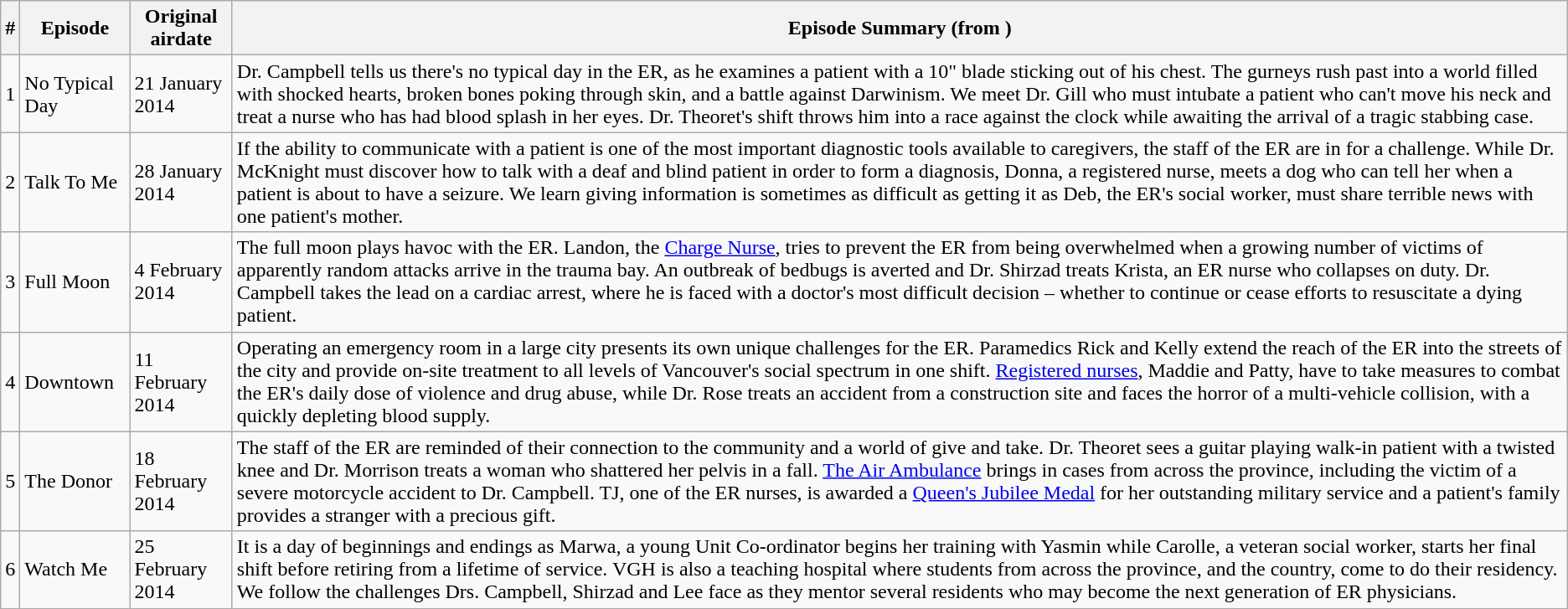<table class="wikitable">
<tr>
<th>#</th>
<th>Episode</th>
<th>Original airdate</th>
<th>Episode Summary (from )</th>
</tr>
<tr>
<td>1</td>
<td>No Typical Day</td>
<td>21 January 2014</td>
<td>Dr. Campbell tells us there's no typical day in the ER, as he examines a patient with a 10" blade sticking out of his chest. The gurneys rush past into a world filled with shocked hearts, broken bones poking through skin, and a battle against Darwinism. We meet Dr. Gill who must intubate a patient who can't move his neck and treat a nurse who has had blood splash in her eyes. Dr. Theoret's shift throws him into a race against the clock while awaiting the arrival of a tragic stabbing case.</td>
</tr>
<tr>
<td>2</td>
<td>Talk To Me</td>
<td>28 January 2014</td>
<td>If the ability to communicate with a patient is one of the most important diagnostic tools available to caregivers, the staff of the ER are in for a challenge. While Dr. McKnight must discover how to talk with a deaf and blind patient in order to form a diagnosis, Donna, a registered nurse, meets a dog who can tell her when a patient is about to have a seizure. We learn giving information is sometimes as difficult as getting it as Deb, the ER's social worker, must share terrible news with one patient's mother.</td>
</tr>
<tr>
<td>3</td>
<td>Full Moon</td>
<td>4 February 2014</td>
<td>The full moon plays havoc with the ER. Landon, the <a href='#'>Charge Nurse</a>, tries to prevent the ER from being overwhelmed when a growing number of victims of apparently random attacks arrive in the trauma bay. An outbreak of bedbugs is averted and Dr. Shirzad treats Krista, an ER nurse who collapses on duty. Dr. Campbell takes the lead on a cardiac arrest, where he is faced with a doctor's most difficult decision – whether to continue or cease efforts to resuscitate a dying patient.</td>
</tr>
<tr>
<td>4</td>
<td>Downtown</td>
<td>11 February 2014</td>
<td>Operating an emergency room in a large city presents its own unique challenges for the ER. Paramedics Rick and Kelly extend the reach of the ER into the streets of the city and provide on-site treatment to all levels of Vancouver's social spectrum in one shift. <a href='#'>Registered nurses</a>, Maddie and Patty, have to take measures to combat the ER's daily dose of violence and drug abuse, while Dr. Rose treats an accident from a construction site and faces the horror of a multi-vehicle collision, with a quickly depleting blood supply.</td>
</tr>
<tr>
<td>5</td>
<td>The Donor</td>
<td>18 February 2014</td>
<td>The staff of the ER are reminded of their connection to the community and a world of give and take. Dr. Theoret sees a guitar playing walk-in patient with a twisted knee and Dr. Morrison treats a woman who shattered her pelvis in a fall. <a href='#'>The Air Ambulance</a> brings in cases from across the province, including the victim of a severe motorcycle accident to Dr. Campbell. TJ, one of the ER nurses, is awarded a <a href='#'>Queen's Jubilee Medal</a> for her outstanding military service and a patient's family provides a stranger with a precious gift.</td>
</tr>
<tr>
<td>6</td>
<td>Watch Me</td>
<td>25 February 2014</td>
<td>It is a day of beginnings and endings as Marwa, a young Unit Co-ordinator begins her training with Yasmin while Carolle, a veteran social worker, starts her final shift before retiring from a lifetime of service. VGH is also a teaching hospital where students from across the province, and the country, come to do their residency. We follow the challenges Drs. Campbell, Shirzad and Lee face as they mentor several residents who may become the next generation of ER physicians.</td>
</tr>
</table>
